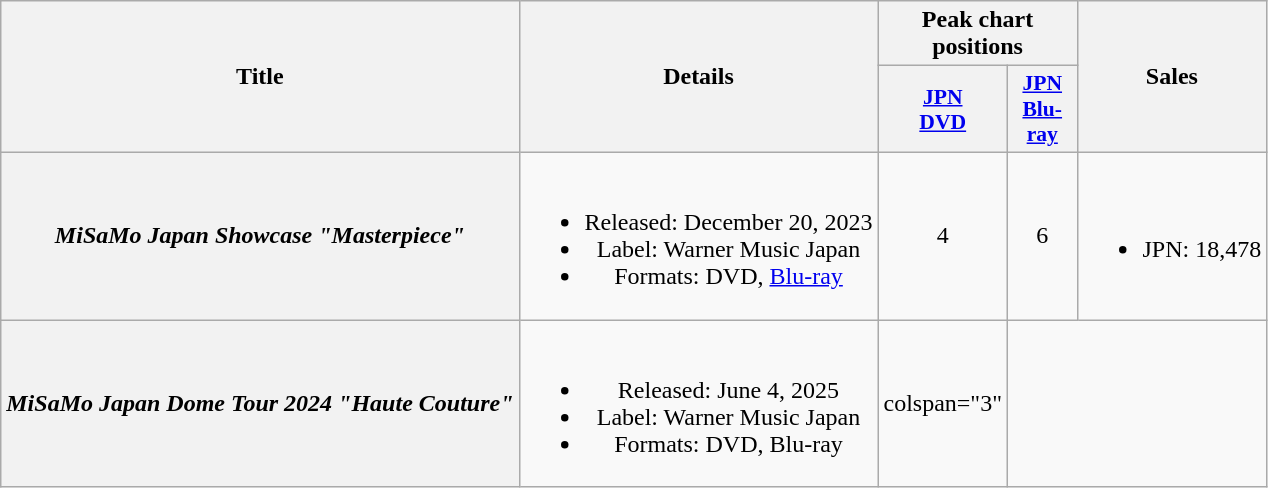<table class="wikitable plainrowheaders" style="text-align:center">
<tr>
<th scope="col" rowspan="2">Title</th>
<th scope="col" rowspan="2">Details</th>
<th scope="col" colspan="2">Peak chart positions</th>
<th scope="col" rowspan="2">Sales</th>
</tr>
<tr>
<th scope="col" style="font-size:90%; width:2.75em"><a href='#'>JPN<br>DVD</a><br></th>
<th scope="col" style="font-size:90%; width:2.75em"><a href='#'>JPN<br>Blu-ray</a><br></th>
</tr>
<tr>
<th scope="row"><em>MiSaMo Japan Showcase "Masterpiece"</em></th>
<td><br><ul><li>Released: December 20, 2023</li><li>Label: Warner Music Japan</li><li>Formats: DVD, <a href='#'>Blu-ray</a></li></ul></td>
<td>4</td>
<td>6</td>
<td><br><ul><li>JPN: 18,478</li></ul></td>
</tr>
<tr>
<th scope="row"><em>MiSaMo Japan Dome Tour 2024 "Haute Couture"</em></th>
<td><br><ul><li>Released: June 4, 2025</li><li>Label: Warner Music Japan</li><li>Formats: DVD, Blu-ray</li></ul></td>
<td>colspan="3" </td>
</tr>
</table>
